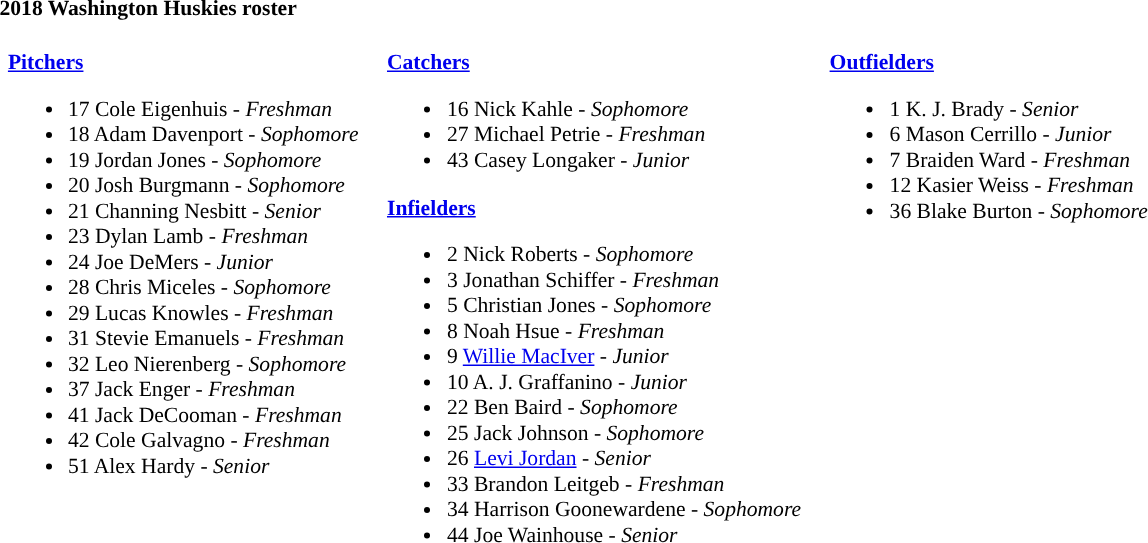<table class="toccolours" style="border-collapse:collapse; font-size:90%;">
<tr>
<td colspan="7"><strong>2018 Washington Huskies roster</strong></td>
</tr>
<tr>
<td width="03"> </td>
<td valign="top"><br><strong><a href='#'>Pitchers</a></strong><ul><li>17 Cole Eigenhuis - <em>Freshman</em></li><li>18 Adam Davenport - <em> Sophomore</em></li><li>19 Jordan Jones - <em>Sophomore</em></li><li>20 Josh Burgmann - <em> Sophomore</em></li><li>21 Channing Nesbitt - <em>Senior</em></li><li>23 Dylan Lamb - <em>Freshman</em></li><li>24 Joe DeMers - <em>Junior</em></li><li>28 Chris Miceles - <em>Sophomore</em></li><li>29 Lucas Knowles - <em> Freshman</em></li><li>31 Stevie Emanuels - <em>Freshman</em></li><li>32 Leo Nierenberg - <em>Sophomore</em></li><li>37 Jack Enger - <em>Freshman</em></li><li>41 Jack DeCooman - <em>Freshman</em></li><li>42 Cole Galvagno - <em>Freshman</em></li><li>51 Alex Hardy - <em>Senior</em></li></ul></td>
<td width="15"> </td>
<td valign="top"><br><strong><a href='#'>Catchers</a></strong><ul><li>16 Nick Kahle - <em>Sophomore</em></li><li>27 Michael Petrie - <em> Freshman</em></li><li>43 Casey Longaker - <em>Junior</em></li></ul><strong><a href='#'>Infielders</a></strong><ul><li>2 Nick Roberts - <em>Sophomore</em></li><li>3 Jonathan Schiffer - <em>Freshman</em></li><li>5 Christian Jones - <em>Sophomore</em></li><li>8 Noah Hsue - <em>Freshman</em></li><li>9 <a href='#'>Willie MacIver</a> - <em>Junior</em></li><li>10 A. J. Graffanino - <em>Junior</em></li><li>22 Ben Baird - <em>Sophomore</em></li><li>25 Jack Johnson - <em> Sophomore</em></li><li>26 <a href='#'>Levi Jordan</a> - <em>Senior</em></li><li>33 Brandon Leitgeb - <em>Freshman</em></li><li>34 Harrison Goonewardene - <em>Sophomore</em></li><li>44 Joe Wainhouse - <em>Senior</em></li></ul></td>
<td width="15"> </td>
<td valign="top"><br><strong><a href='#'>Outfielders</a></strong><ul><li>1 K. J. Brady - <em>Senior</em></li><li>6 Mason Cerrillo - <em>Junior</em></li><li>7 Braiden Ward - <em>Freshman</em></li><li>12 Kasier Weiss - <em>Freshman</em></li><li>36 Blake Burton - <em>Sophomore</em></li></ul></td>
<td width="25"> </td>
</tr>
</table>
